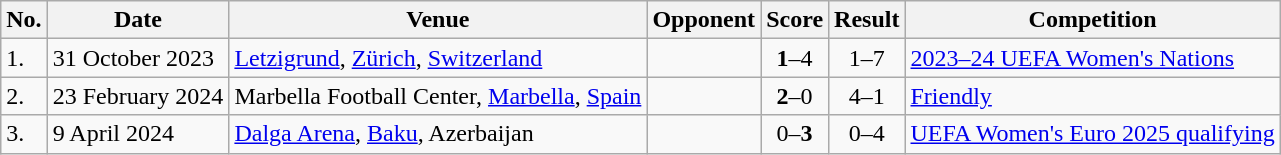<table class="wikitable sortable">
<tr>
<th>No.</th>
<th>Date</th>
<th>Venue</th>
<th>Opponent</th>
<th>Score</th>
<th>Result</th>
<th>Competition</th>
</tr>
<tr>
<td>1.</td>
<td>31 October 2023</td>
<td><a href='#'>Letzigrund</a>, <a href='#'>Zürich</a>, <a href='#'>Switzerland</a></td>
<td></td>
<td align=center><strong>1</strong>–4</td>
<td align=center>1–7</td>
<td><a href='#'>2023–24 UEFA Women's Nations</a></td>
</tr>
<tr>
<td>2.</td>
<td>23 February 2024</td>
<td>Marbella Football Center, <a href='#'>Marbella</a>, <a href='#'>Spain</a></td>
<td></td>
<td align=center><strong>2</strong>–0</td>
<td align=center>4–1</td>
<td><a href='#'>Friendly</a></td>
</tr>
<tr>
<td>3.</td>
<td>9 April 2024</td>
<td><a href='#'>Dalga Arena</a>, <a href='#'>Baku</a>, Azerbaijan</td>
<td></td>
<td align=center>0–<strong>3</strong></td>
<td align=center>0–4</td>
<td><a href='#'>UEFA Women's Euro 2025 qualifying</a></td>
</tr>
</table>
